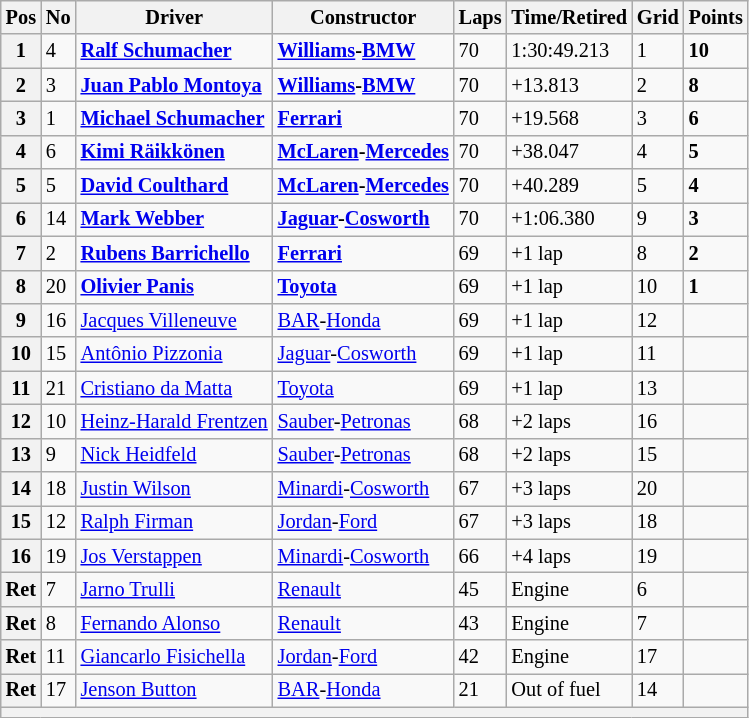<table class="wikitable" style="font-size: 85%;">
<tr>
<th>Pos</th>
<th>No</th>
<th>Driver</th>
<th>Constructor</th>
<th>Laps</th>
<th>Time/Retired</th>
<th>Grid</th>
<th>Points</th>
</tr>
<tr>
<th>1</th>
<td>4</td>
<td> <strong><a href='#'>Ralf Schumacher</a></strong></td>
<td><strong><a href='#'>Williams</a>-<a href='#'>BMW</a></strong></td>
<td>70</td>
<td>1:30:49.213</td>
<td>1</td>
<td><strong>10</strong></td>
</tr>
<tr>
<th>2</th>
<td>3</td>
<td> <strong><a href='#'>Juan Pablo Montoya</a></strong></td>
<td><strong><a href='#'>Williams</a>-<a href='#'>BMW</a></strong></td>
<td>70</td>
<td>+13.813</td>
<td>2</td>
<td><strong>8</strong></td>
</tr>
<tr>
<th>3</th>
<td>1</td>
<td> <strong><a href='#'>Michael Schumacher</a></strong></td>
<td><strong><a href='#'>Ferrari</a></strong></td>
<td>70</td>
<td>+19.568</td>
<td>3</td>
<td><strong>6</strong></td>
</tr>
<tr>
<th>4</th>
<td>6</td>
<td> <strong><a href='#'>Kimi Räikkönen</a></strong></td>
<td><strong><a href='#'>McLaren</a>-<a href='#'>Mercedes</a></strong></td>
<td>70</td>
<td>+38.047</td>
<td>4</td>
<td><strong>5</strong></td>
</tr>
<tr>
<th>5</th>
<td>5</td>
<td> <strong><a href='#'>David Coulthard</a></strong></td>
<td><strong><a href='#'>McLaren</a>-<a href='#'>Mercedes</a></strong></td>
<td>70</td>
<td>+40.289</td>
<td>5</td>
<td><strong>4</strong></td>
</tr>
<tr>
<th>6</th>
<td>14</td>
<td> <strong><a href='#'>Mark Webber</a></strong></td>
<td><strong><a href='#'>Jaguar</a>-<a href='#'>Cosworth</a></strong></td>
<td>70</td>
<td>+1:06.380</td>
<td>9</td>
<td><strong>3</strong></td>
</tr>
<tr>
<th>7</th>
<td>2</td>
<td> <strong><a href='#'>Rubens Barrichello</a></strong></td>
<td><strong><a href='#'>Ferrari</a></strong></td>
<td>69</td>
<td>+1 lap</td>
<td>8</td>
<td><strong>2</strong></td>
</tr>
<tr>
<th>8</th>
<td>20</td>
<td> <strong><a href='#'>Olivier Panis</a></strong></td>
<td><strong><a href='#'>Toyota</a></strong></td>
<td>69</td>
<td>+1 lap</td>
<td>10</td>
<td><strong>1</strong></td>
</tr>
<tr>
<th>9</th>
<td>16</td>
<td> <a href='#'>Jacques Villeneuve</a></td>
<td><a href='#'>BAR</a>-<a href='#'>Honda</a></td>
<td>69</td>
<td>+1 lap</td>
<td>12</td>
<td> </td>
</tr>
<tr>
<th>10</th>
<td>15</td>
<td> <a href='#'>Antônio Pizzonia</a></td>
<td><a href='#'>Jaguar</a>-<a href='#'>Cosworth</a></td>
<td>69</td>
<td>+1 lap</td>
<td>11</td>
<td> </td>
</tr>
<tr>
<th>11</th>
<td>21</td>
<td> <a href='#'>Cristiano da Matta</a></td>
<td><a href='#'>Toyota</a></td>
<td>69</td>
<td>+1 lap</td>
<td>13</td>
<td> </td>
</tr>
<tr>
<th>12</th>
<td>10</td>
<td> <a href='#'>Heinz-Harald Frentzen</a></td>
<td><a href='#'>Sauber</a>-<a href='#'>Petronas</a></td>
<td>68</td>
<td>+2 laps</td>
<td>16</td>
<td> </td>
</tr>
<tr>
<th>13</th>
<td>9</td>
<td> <a href='#'>Nick Heidfeld</a></td>
<td><a href='#'>Sauber</a>-<a href='#'>Petronas</a></td>
<td>68</td>
<td>+2 laps</td>
<td>15</td>
<td> </td>
</tr>
<tr>
<th>14</th>
<td>18</td>
<td> <a href='#'>Justin Wilson</a></td>
<td><a href='#'>Minardi</a>-<a href='#'>Cosworth</a></td>
<td>67</td>
<td>+3 laps</td>
<td>20</td>
<td> </td>
</tr>
<tr>
<th>15</th>
<td>12</td>
<td> <a href='#'>Ralph Firman</a></td>
<td><a href='#'>Jordan</a>-<a href='#'>Ford</a></td>
<td>67</td>
<td>+3 laps</td>
<td>18</td>
<td> </td>
</tr>
<tr>
<th>16</th>
<td>19</td>
<td> <a href='#'>Jos Verstappen</a></td>
<td><a href='#'>Minardi</a>-<a href='#'>Cosworth</a></td>
<td>66</td>
<td>+4 laps</td>
<td>19</td>
<td> </td>
</tr>
<tr>
<th>Ret</th>
<td>7</td>
<td> <a href='#'>Jarno Trulli</a></td>
<td><a href='#'>Renault</a></td>
<td>45</td>
<td>Engine</td>
<td>6</td>
<td> </td>
</tr>
<tr>
<th>Ret</th>
<td>8</td>
<td> <a href='#'>Fernando Alonso</a></td>
<td><a href='#'>Renault</a></td>
<td>43</td>
<td>Engine</td>
<td>7</td>
<td> </td>
</tr>
<tr>
<th>Ret</th>
<td>11</td>
<td> <a href='#'>Giancarlo Fisichella</a></td>
<td><a href='#'>Jordan</a>-<a href='#'>Ford</a></td>
<td>42</td>
<td>Engine</td>
<td>17</td>
<td> </td>
</tr>
<tr>
<th>Ret</th>
<td>17</td>
<td> <a href='#'>Jenson Button</a></td>
<td><a href='#'>BAR</a>-<a href='#'>Honda</a></td>
<td>21</td>
<td>Out of fuel</td>
<td>14</td>
<td> </td>
</tr>
<tr>
<th colspan="8"></th>
</tr>
</table>
